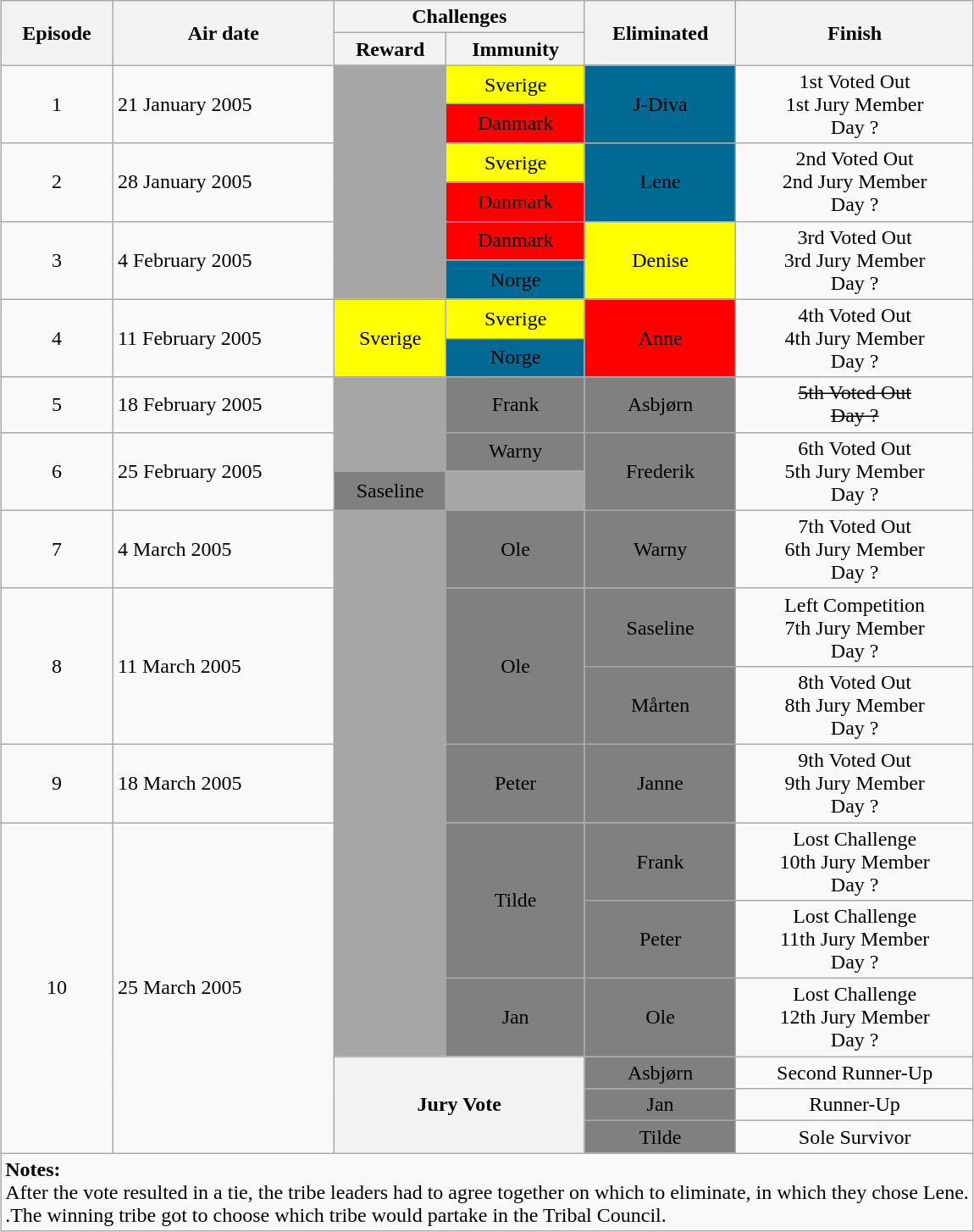<table class="wikitable article-table" style="margin:auto; text-align:center; line-height:18px;" align="center">
<tr>
<th rowspan="2">Episode</th>
<th rowspan="2">Air date</th>
<th colspan="2">Challenges</th>
<th rowspan="2">Eliminated</th>
<th rowspan="2">Finish</th>
</tr>
<tr>
<th>Reward</th>
<th>Immunity</th>
</tr>
<tr>
<td rowspan="2" align="center">1</td>
<td rowspan="2" align="left">21 January 2005</td>
<td rowspan="6" style="background-color: rgb(166, 166, 166); border-color: rgb(166, 166, 166);"></td>
<td bgcolor="yellow" align=center><span>Sverige</span></td>
<td rowspan="2" bgcolor="#006994" align=center><span> J-Diva</span></td>
<td rowspan="2">1st Voted Out<br>1st Jury Member<br>Day ?</td>
</tr>
<tr>
<td bgcolor="red" align=center><span> Danmark</span></td>
</tr>
<tr>
<td rowspan="2" align="center">2</td>
<td rowspan="2" align="left">28 January 2005</td>
<td bgcolor="yellow" align=center><span>Sverige</span></td>
<td rowspan="2" bgcolor="#006994" align=center><span> Lene</span></td>
<td rowspan="2">2nd Voted Out<br>2nd Jury Member<br>Day ?</td>
</tr>
<tr>
<td bgcolor="red" align=center><span> Danmark</span></td>
</tr>
<tr>
<td rowspan="2" align="center">3</td>
<td rowspan="2" align="left">4 February 2005</td>
<td bgcolor="red" align=center><span> Danmark</span></td>
<td rowspan="2" bgcolor="yellow" align=center><span>Denise</span></td>
<td rowspan="2">3rd Voted Out<br>3rd Jury Member<br>Day ?</td>
</tr>
<tr>
<td bgcolor="#006994" align=center><span>Norge</span></td>
</tr>
<tr>
<td rowspan="2" align="center">4</td>
<td rowspan="2" align="left">11 February 2005</td>
<td rowspan="2" bgcolor="yellow" align=center><span>Sverige</span></td>
<td bgcolor="yellow" align=center><span>Sverige</span></td>
<td rowspan="2" bgcolor="red" align=center><span>Anne</span></td>
<td rowspan="2">4th Voted Out<br>4th Jury Member<br>Day ?</td>
</tr>
<tr>
<td bgcolor="#006994" align=center><span>Norge</span></td>
</tr>
<tr>
<td align="center">5</td>
<td align="left">18 February 2005</td>
<td style="background-color: rgb(166, 166, 166); border-color: rgb(166, 166, 166);"></td>
<td bgcolor="gray" align=center rowspan=1><span>Frank</span></td>
<td bgcolor="gray" align=center rowspan=1><span>Asbjørn</span></td>
<td><s>5th Voted Out<br>Day ?</s></td>
</tr>
<tr>
<td rowspan="2" align="center">6</td>
<td rowspan="2" align="left">25 February 2005</td>
<td rowspan="1" style="background-color: rgb(166, 166, 166); border-color: rgb(166, 166, 166);"></td>
<td colspan="1" bgcolor="gray" align=center rowspan=1><span>Warny</span></td>
<td bgcolor="gray" align=center rowspan=2><span>Frederik</span></td>
<td rowspan="2">6th Voted Out<br>5th Jury Member<br>Day ?</td>
</tr>
<tr>
<td colspan="1" bgcolor="gray" align=center rowspan=1><span>Saseline</span></td>
<td style="background-color: rgb(166, 166, 166); border-color: rgb(166, 166, 166);"></td>
</tr>
<tr>
<td align="center">7</td>
<td align="left">4 March 2005</td>
<td rowspan="7" style="background-color: rgb(166, 166, 166); border-color: rgb(166, 166, 166);"></td>
<td colspan="1" bgcolor="gray" align=center rowspan=1><span>Ole</span></td>
<td colspan="1" bgcolor="gray" align=center rowspan=1><span>Warny<br></span></td>
<td>7th Voted Out<br>6th Jury Member<br>Day ?</td>
</tr>
<tr>
<td rowspan="2" align="center">8</td>
<td rowspan="2" align="left">11 March 2005</td>
<td colspan="1" bgcolor="gray" align=center rowspan=2><span>Ole</span></td>
<td colspan="1" bgcolor="gray" align=center rowspan=1><span>Saseline</span></td>
<td>Left Competition<br>7th Jury Member<br>Day ?</td>
</tr>
<tr>
<td colspan="1" bgcolor="gray" align=center rowspan=1><span>Mårten</span></td>
<td>8th Voted Out<br>8th Jury Member<br>Day ?</td>
</tr>
<tr>
<td align="center">9</td>
<td align="left">18 March 2005</td>
<td colspan="1" bgcolor="gray" align=center rowspan=1><span>Peter</span></td>
<td colspan="1" bgcolor="gray" align=center rowspan=1><span>Janne</span></td>
<td>9th Voted Out<br>9th Jury Member<br>Day ?</td>
</tr>
<tr>
<td rowspan="6" align="center">10</td>
<td rowspan="6" align="left">25 March 2005</td>
<td colspan="1" bgcolor="gray" align=center rowspan=2><span>Tilde</span></td>
<td colspan="1" bgcolor="gray" align=center rowspan=1><span>Frank</span></td>
<td>Lost Challenge<br>10th Jury Member<br>Day ?</td>
</tr>
<tr>
<td colspan="1" bgcolor="gray" align=center rowspan=1><span>Peter</span></td>
<td>Lost Challenge<br>11th Jury Member<br>Day ?</td>
</tr>
<tr>
<td colspan="1" bgcolor="gray" align=center rowspan=1><span>Jan</span></td>
<td colspan="1" bgcolor="gray" align=center rowspan=1><span>Ole</span></td>
<td>Lost Challenge<br>12th Jury Member<br>Day ?</td>
</tr>
<tr>
<th colspan="2" rowspan="3">Jury Vote</th>
<td colspan="1" bgcolor="gray" align=center rowspan=1><span>Asbjørn</span></td>
<td>Second Runner-Up</td>
</tr>
<tr>
<td colspan="1" bgcolor="gray" align=center rowspan=1><span>Jan</span></td>
<td>Runner-Up</td>
</tr>
<tr>
<td colspan="1" bgcolor="gray" align=center rowspan=1><span>Tilde</span></td>
<td>Sole Survivor</td>
</tr>
<tr>
<td colspan="6" align="left"><strong>Notes:</strong><br> After the vote resulted in a tie, the tribe leaders had to agree together on which to eliminate, in which they chose Lene.<br>.The winning tribe got to choose which tribe would partake in the Tribal Council.</td>
</tr>
</table>
